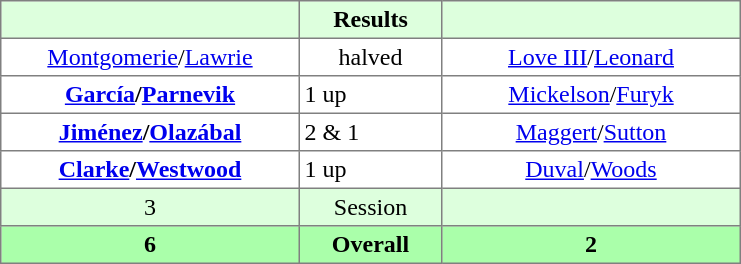<table border="1" cellpadding="3" style="border-collapse:collapse; text-align:center;">
<tr style="background:#dfd;">
<th style="width:12em;"></th>
<th style="width:5.5em;">Results</th>
<th style="width:12em;"></th>
</tr>
<tr>
<td><a href='#'>Montgomerie</a>/<a href='#'>Lawrie</a></td>
<td>halved</td>
<td><a href='#'>Love III</a>/<a href='#'>Leonard</a></td>
</tr>
<tr>
<td><strong><a href='#'>García</a>/<a href='#'>Parnevik</a></strong></td>
<td align=left> 1 up</td>
<td><a href='#'>Mickelson</a>/<a href='#'>Furyk</a></td>
</tr>
<tr>
<td><strong><a href='#'>Jiménez</a>/<a href='#'>Olazábal</a></strong></td>
<td align=left> 2 & 1</td>
<td><a href='#'>Maggert</a>/<a href='#'>Sutton</a></td>
</tr>
<tr>
<td><strong><a href='#'>Clarke</a>/<a href='#'>Westwood</a></strong></td>
<td align=left> 1 up</td>
<td><a href='#'>Duval</a>/<a href='#'>Woods</a></td>
</tr>
<tr style="background:#dfd;">
<td>3</td>
<td>Session</td>
<td></td>
</tr>
<tr style="background:#afa;">
<th>6</th>
<th>Overall</th>
<th>2</th>
</tr>
</table>
